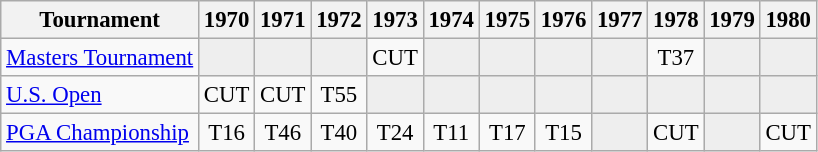<table class="wikitable" style="font-size:95%;text-align:center;">
<tr>
<th>Tournament</th>
<th>1970</th>
<th>1971</th>
<th>1972</th>
<th>1973</th>
<th>1974</th>
<th>1975</th>
<th>1976</th>
<th>1977</th>
<th>1978</th>
<th>1979</th>
<th>1980</th>
</tr>
<tr>
<td align=left><a href='#'>Masters Tournament</a></td>
<td style="background:#eeeeee;"></td>
<td style="background:#eeeeee;"></td>
<td style="background:#eeeeee;"></td>
<td>CUT</td>
<td style="background:#eeeeee;"></td>
<td style="background:#eeeeee;"></td>
<td style="background:#eeeeee;"></td>
<td style="background:#eeeeee;"></td>
<td>T37</td>
<td style="background:#eeeeee;"></td>
<td style="background:#eeeeee;"></td>
</tr>
<tr>
<td align=left><a href='#'>U.S. Open</a></td>
<td>CUT</td>
<td>CUT</td>
<td>T55</td>
<td style="background:#eeeeee;"></td>
<td style="background:#eeeeee;"></td>
<td style="background:#eeeeee;"></td>
<td style="background:#eeeeee;"></td>
<td style="background:#eeeeee;"></td>
<td style="background:#eeeeee;"></td>
<td style="background:#eeeeee;"></td>
<td style="background:#eeeeee;"></td>
</tr>
<tr>
<td align=left><a href='#'>PGA Championship</a></td>
<td>T16</td>
<td>T46</td>
<td>T40</td>
<td>T24</td>
<td>T11</td>
<td>T17</td>
<td>T15</td>
<td style="background:#eeeeee;"></td>
<td>CUT</td>
<td style="background:#eeeeee;"></td>
<td>CUT</td>
</tr>
</table>
